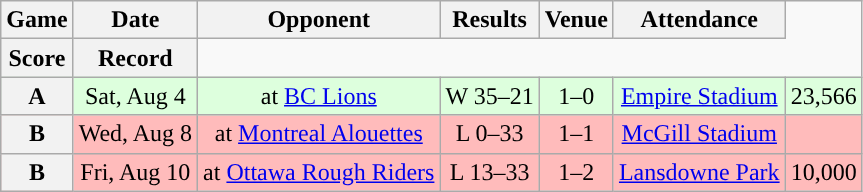<table class="wikitable" style="text-align:center">
<tr>
<th>Game</th>
<th>Date</th>
<th>Opponent</th>
<th>Results</th>
<th>Venue</th>
<th>Attendance</th>
</tr>
<tr>
<th>Score</th>
<th>Record</th>
</tr>
<tr style="background:#ddffdd">
<th>A</th>
<td>Sat, Aug 4</td>
<td>at <a href='#'>BC Lions</a></td>
<td>W 35–21</td>
<td>1–0</td>
<td><a href='#'>Empire Stadium</a></td>
<td>23,566</td>
</tr>
<tr style="background:#ffbbbb">
<th>B</th>
<td>Wed, Aug 8</td>
<td>at <a href='#'>Montreal Alouettes</a></td>
<td>L 0–33</td>
<td>1–1</td>
<td><a href='#'>McGill Stadium</a></td>
<td></td>
</tr>
<tr style="background:#ffbbbb">
<th>B</th>
<td>Fri, Aug 10</td>
<td>at <a href='#'>Ottawa Rough Riders</a></td>
<td>L 13–33</td>
<td>1–2</td>
<td><a href='#'>Lansdowne Park</a></td>
<td>10,000</td>
</tr>
</table>
